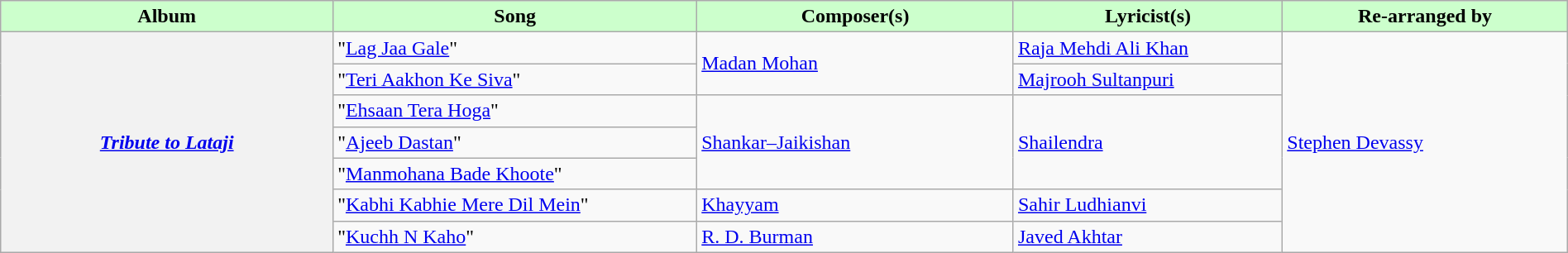<table class="wikitable plainrowheaders" width="100%">
<tr style="background:#cfc; text-align:center;">
<td scope="col" width=21%><strong>Album</strong></td>
<td scope="col" width=23%><strong>Song</strong></td>
<td scope="col" width=20%><strong>Composer(s)</strong></td>
<td scope="col" width=17%><strong>Lyricist(s)</strong></td>
<td scope="col" width=18%><strong>Re-arranged by</strong></td>
</tr>
<tr>
<th scope="row" rowspan="7"><em><a href='#'>Tribute to Lataji</a></em></th>
<td>"<a href='#'>Lag Jaa Gale</a>"</td>
<td rowspan="2"><a href='#'>Madan Mohan</a></td>
<td><a href='#'>Raja Mehdi Ali Khan</a></td>
<td rowspan="7"><a href='#'>Stephen Devassy</a></td>
</tr>
<tr>
<td>"<a href='#'>Teri Aakhon Ke Siva</a>"</td>
<td><a href='#'>Majrooh Sultanpuri</a></td>
</tr>
<tr>
<td>"<a href='#'>Ehsaan Tera Hoga</a>"</td>
<td rowspan="3"><a href='#'>Shankar–Jaikishan</a></td>
<td rowspan="3"><a href='#'>Shailendra</a></td>
</tr>
<tr>
<td>"<a href='#'>Ajeeb Dastan</a>"</td>
</tr>
<tr>
<td>"<a href='#'>Manmohana Bade Khoote</a>"</td>
</tr>
<tr>
<td>"<a href='#'>Kabhi Kabhie Mere Dil Mein</a>"</td>
<td><a href='#'>Khayyam</a></td>
<td><a href='#'>Sahir Ludhianvi</a></td>
</tr>
<tr>
<td>"<a href='#'>Kuchh N Kaho</a>"</td>
<td><a href='#'>R. D. Burman</a></td>
<td><a href='#'>Javed Akhtar</a></td>
</tr>
</table>
